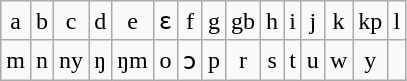<table class="wikitable" style="text-align: center;">
<tr>
<td>a</td>
<td>b</td>
<td>c</td>
<td>d</td>
<td>e</td>
<td>ɛ</td>
<td>f</td>
<td>g</td>
<td>gb</td>
<td>h</td>
<td>i</td>
<td>j</td>
<td>k</td>
<td>kp</td>
<td>l</td>
</tr>
<tr>
<td>m</td>
<td>n</td>
<td>ny</td>
<td>ŋ</td>
<td>ŋm</td>
<td>o</td>
<td>ɔ</td>
<td>p</td>
<td>r</td>
<td>s</td>
<td>t</td>
<td>u</td>
<td>w</td>
<td>y</td>
</tr>
</table>
